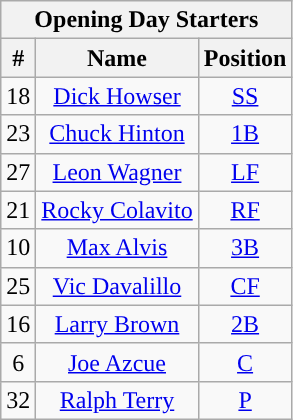<table class="wikitable" style="text-align:center">
<tr>
<th colspan="3">Opening Day Starters</th>
</tr>
<tr>
<th>#</th>
<th>Name</th>
<th>Position</th>
</tr>
<tr>
<td>18</td>
<td><a href='#'>Dick Howser</a></td>
<td><a href='#'>SS</a></td>
</tr>
<tr>
<td>23</td>
<td><a href='#'>Chuck Hinton</a></td>
<td><a href='#'>1B</a></td>
</tr>
<tr>
<td>27</td>
<td><a href='#'>Leon Wagner</a></td>
<td><a href='#'>LF</a></td>
</tr>
<tr>
<td>21</td>
<td><a href='#'>Rocky Colavito</a></td>
<td><a href='#'>RF</a></td>
</tr>
<tr>
<td>10</td>
<td><a href='#'>Max Alvis</a></td>
<td><a href='#'>3B</a></td>
</tr>
<tr>
<td>25</td>
<td><a href='#'>Vic Davalillo</a></td>
<td><a href='#'>CF</a></td>
</tr>
<tr>
<td>16</td>
<td><a href='#'>Larry Brown</a></td>
<td><a href='#'>2B</a></td>
</tr>
<tr>
<td>6</td>
<td><a href='#'>Joe Azcue</a></td>
<td><a href='#'>C</a></td>
</tr>
<tr>
<td>32</td>
<td><a href='#'>Ralph Terry</a></td>
<td><a href='#'>P</a></td>
</tr>
</table>
